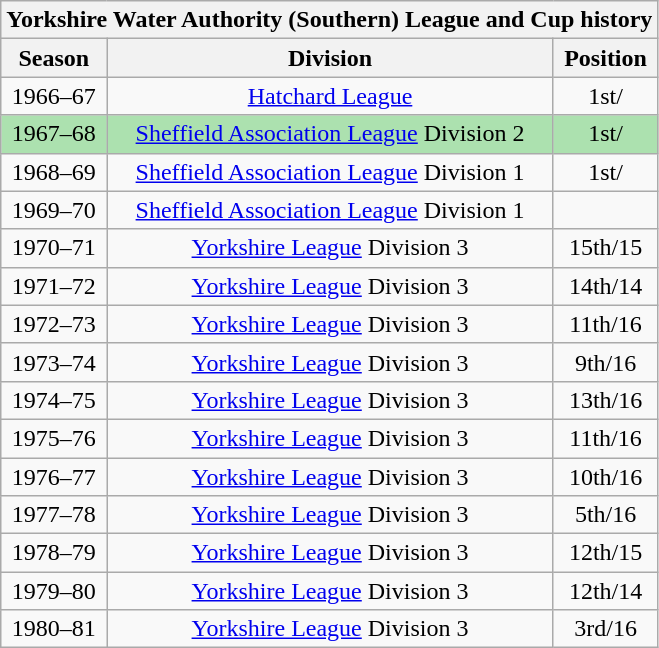<table class="wikitable collapsible" style="text-align:center;font-size:100%;">
<tr>
<th colspan="4"><strong>Yorkshire Water Authority (Southern) League and Cup history</strong></th>
</tr>
<tr>
<th>Season</th>
<th>Division</th>
<th>Position</th>
</tr>
<tr>
<td>1966–67</td>
<td><a href='#'>Hatchard League</a></td>
<td>1st/</td>
</tr>
<tr bgcolor="#ACE1AF">
<td>1967–68</td>
<td><a href='#'>Sheffield Association League</a> Division 2</td>
<td>1st/</td>
</tr>
<tr>
<td>1968–69</td>
<td><a href='#'>Sheffield Association League</a> Division 1</td>
<td>1st/</td>
</tr>
<tr>
<td>1969–70</td>
<td><a href='#'>Sheffield Association League</a> Division 1</td>
<td></td>
</tr>
<tr>
<td>1970–71</td>
<td><a href='#'>Yorkshire League</a> Division 3</td>
<td>15th/15</td>
</tr>
<tr>
<td>1971–72</td>
<td><a href='#'>Yorkshire League</a> Division 3</td>
<td>14th/14</td>
</tr>
<tr>
<td>1972–73</td>
<td><a href='#'>Yorkshire League</a> Division 3</td>
<td>11th/16</td>
</tr>
<tr>
<td>1973–74</td>
<td><a href='#'>Yorkshire League</a> Division 3</td>
<td>9th/16</td>
</tr>
<tr>
<td>1974–75</td>
<td><a href='#'>Yorkshire League</a> Division 3</td>
<td>13th/16</td>
</tr>
<tr>
<td>1975–76</td>
<td><a href='#'>Yorkshire League</a> Division 3</td>
<td>11th/16</td>
</tr>
<tr>
<td>1976–77</td>
<td><a href='#'>Yorkshire League</a> Division 3</td>
<td>10th/16</td>
</tr>
<tr>
<td>1977–78</td>
<td><a href='#'>Yorkshire League</a> Division 3</td>
<td>5th/16</td>
</tr>
<tr>
<td>1978–79</td>
<td><a href='#'>Yorkshire League</a> Division 3</td>
<td>12th/15</td>
</tr>
<tr>
<td>1979–80</td>
<td><a href='#'>Yorkshire League</a> Division 3</td>
<td>12th/14</td>
</tr>
<tr>
<td>1980–81</td>
<td><a href='#'>Yorkshire League</a> Division 3</td>
<td>3rd/16</td>
</tr>
</table>
